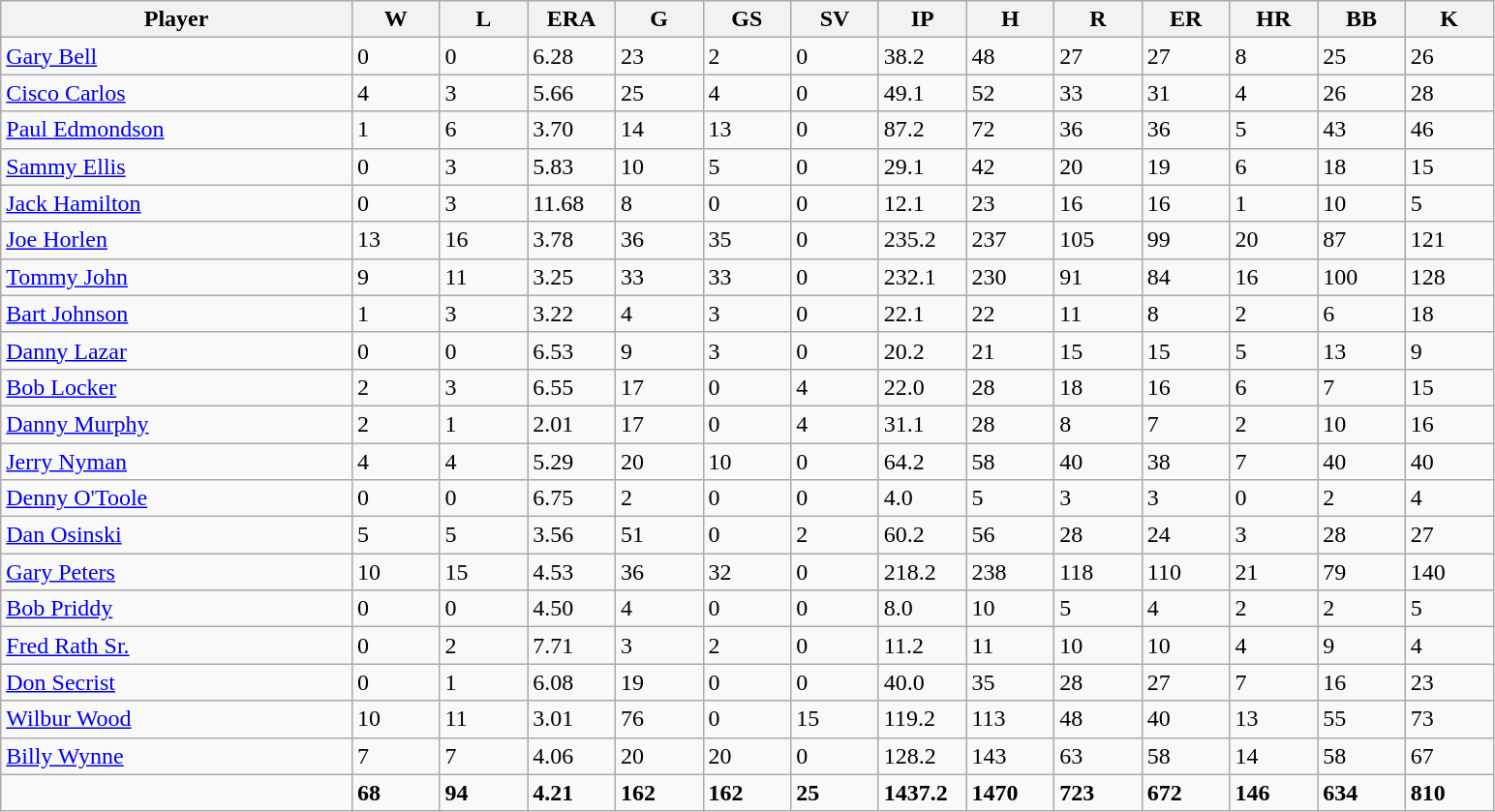<table class="wikitable sortable">
<tr>
<th width="20%">Player</th>
<th width="5%">W</th>
<th width="5%">L</th>
<th width="5%">ERA</th>
<th width="5%">G</th>
<th width="5%">GS</th>
<th width="5%">SV</th>
<th width="5%">IP</th>
<th width="5%">H</th>
<th width="5%">R</th>
<th width="5%">ER</th>
<th width="5%">HR</th>
<th width="5%">BB</th>
<th width="5%">K</th>
</tr>
<tr>
<td><a href='#'>Gary Bell</a></td>
<td>0</td>
<td>0</td>
<td>6.28</td>
<td>23</td>
<td>2</td>
<td>0</td>
<td>38.2</td>
<td>48</td>
<td>27</td>
<td>27</td>
<td>8</td>
<td>25</td>
<td>26</td>
</tr>
<tr>
<td><a href='#'>Cisco Carlos</a></td>
<td>4</td>
<td>3</td>
<td>5.66</td>
<td>25</td>
<td>4</td>
<td>0</td>
<td>49.1</td>
<td>52</td>
<td>33</td>
<td>31</td>
<td>4</td>
<td>26</td>
<td>28</td>
</tr>
<tr>
<td><a href='#'>Paul Edmondson</a></td>
<td>1</td>
<td>6</td>
<td>3.70</td>
<td>14</td>
<td>13</td>
<td>0</td>
<td>87.2</td>
<td>72</td>
<td>36</td>
<td>36</td>
<td>5</td>
<td>43</td>
<td>46</td>
</tr>
<tr>
<td><a href='#'>Sammy Ellis</a></td>
<td>0</td>
<td>3</td>
<td>5.83</td>
<td>10</td>
<td>5</td>
<td>0</td>
<td>29.1</td>
<td>42</td>
<td>20</td>
<td>19</td>
<td>6</td>
<td>18</td>
<td>15</td>
</tr>
<tr>
<td><a href='#'>Jack Hamilton</a></td>
<td>0</td>
<td>3</td>
<td>11.68</td>
<td>8</td>
<td>0</td>
<td>0</td>
<td>12.1</td>
<td>23</td>
<td>16</td>
<td>16</td>
<td>1</td>
<td>10</td>
<td>5</td>
</tr>
<tr>
<td><a href='#'>Joe Horlen</a></td>
<td>13</td>
<td>16</td>
<td>3.78</td>
<td>36</td>
<td>35</td>
<td>0</td>
<td>235.2</td>
<td>237</td>
<td>105</td>
<td>99</td>
<td>20</td>
<td>87</td>
<td>121</td>
</tr>
<tr>
<td><a href='#'>Tommy John</a></td>
<td>9</td>
<td>11</td>
<td>3.25</td>
<td>33</td>
<td>33</td>
<td>0</td>
<td>232.1</td>
<td>230</td>
<td>91</td>
<td>84</td>
<td>16</td>
<td>100</td>
<td>128</td>
</tr>
<tr>
<td><a href='#'>Bart Johnson</a></td>
<td>1</td>
<td>3</td>
<td>3.22</td>
<td>4</td>
<td>3</td>
<td>0</td>
<td>22.1</td>
<td>22</td>
<td>11</td>
<td>8</td>
<td>2</td>
<td>6</td>
<td>18</td>
</tr>
<tr>
<td><a href='#'>Danny Lazar</a></td>
<td>0</td>
<td>0</td>
<td>6.53</td>
<td>9</td>
<td>3</td>
<td>0</td>
<td>20.2</td>
<td>21</td>
<td>15</td>
<td>15</td>
<td>5</td>
<td>13</td>
<td>9</td>
</tr>
<tr>
<td><a href='#'>Bob Locker</a></td>
<td>2</td>
<td>3</td>
<td>6.55</td>
<td>17</td>
<td>0</td>
<td>4</td>
<td>22.0</td>
<td>28</td>
<td>18</td>
<td>16</td>
<td>6</td>
<td>7</td>
<td>15</td>
</tr>
<tr>
<td><a href='#'>Danny Murphy</a></td>
<td>2</td>
<td>1</td>
<td>2.01</td>
<td>17</td>
<td>0</td>
<td>4</td>
<td>31.1</td>
<td>28</td>
<td>8</td>
<td>7</td>
<td>2</td>
<td>10</td>
<td>16</td>
</tr>
<tr>
<td><a href='#'>Jerry Nyman</a></td>
<td>4</td>
<td>4</td>
<td>5.29</td>
<td>20</td>
<td>10</td>
<td>0</td>
<td>64.2</td>
<td>58</td>
<td>40</td>
<td>38</td>
<td>7</td>
<td>40</td>
<td>40</td>
</tr>
<tr>
<td><a href='#'>Denny O'Toole</a></td>
<td>0</td>
<td>0</td>
<td>6.75</td>
<td>2</td>
<td>0</td>
<td>0</td>
<td>4.0</td>
<td>5</td>
<td>3</td>
<td>3</td>
<td>0</td>
<td>2</td>
<td>4</td>
</tr>
<tr>
<td><a href='#'>Dan Osinski</a></td>
<td>5</td>
<td>5</td>
<td>3.56</td>
<td>51</td>
<td>0</td>
<td>2</td>
<td>60.2</td>
<td>56</td>
<td>28</td>
<td>24</td>
<td>3</td>
<td>28</td>
<td>27</td>
</tr>
<tr>
<td><a href='#'>Gary Peters</a></td>
<td>10</td>
<td>15</td>
<td>4.53</td>
<td>36</td>
<td>32</td>
<td>0</td>
<td>218.2</td>
<td>238</td>
<td>118</td>
<td>110</td>
<td>21</td>
<td>79</td>
<td>140</td>
</tr>
<tr>
<td><a href='#'>Bob Priddy</a></td>
<td>0</td>
<td>0</td>
<td>4.50</td>
<td>4</td>
<td>0</td>
<td>0</td>
<td>8.0</td>
<td>10</td>
<td>5</td>
<td>4</td>
<td>2</td>
<td>2</td>
<td>5</td>
</tr>
<tr>
<td><a href='#'>Fred Rath Sr.</a></td>
<td>0</td>
<td>2</td>
<td>7.71</td>
<td>3</td>
<td>2</td>
<td>0</td>
<td>11.2</td>
<td>11</td>
<td>10</td>
<td>10</td>
<td>4</td>
<td>9</td>
<td>4</td>
</tr>
<tr>
<td><a href='#'>Don Secrist</a></td>
<td>0</td>
<td>1</td>
<td>6.08</td>
<td>19</td>
<td>0</td>
<td>0</td>
<td>40.0</td>
<td>35</td>
<td>28</td>
<td>27</td>
<td>7</td>
<td>16</td>
<td>23</td>
</tr>
<tr>
<td><a href='#'>Wilbur Wood</a></td>
<td>10</td>
<td>11</td>
<td>3.01</td>
<td>76</td>
<td>0</td>
<td>15</td>
<td>119.2</td>
<td>113</td>
<td>48</td>
<td>40</td>
<td>13</td>
<td>55</td>
<td>73</td>
</tr>
<tr>
<td><a href='#'>Billy Wynne</a></td>
<td>7</td>
<td>7</td>
<td>4.06</td>
<td>20</td>
<td>20</td>
<td>0</td>
<td>128.2</td>
<td>143</td>
<td>63</td>
<td>58</td>
<td>14</td>
<td>58</td>
<td>67</td>
</tr>
<tr class="sortbottom">
<td></td>
<td><strong>68</strong></td>
<td><strong>94</strong></td>
<td><strong>4.21</strong></td>
<td><strong>162</strong></td>
<td><strong>162</strong></td>
<td><strong>25</strong></td>
<td><strong>1437.2</strong></td>
<td><strong>1470</strong></td>
<td><strong>723</strong></td>
<td><strong>672</strong></td>
<td><strong>146</strong></td>
<td><strong>634</strong></td>
<td><strong>810</strong></td>
</tr>
</table>
